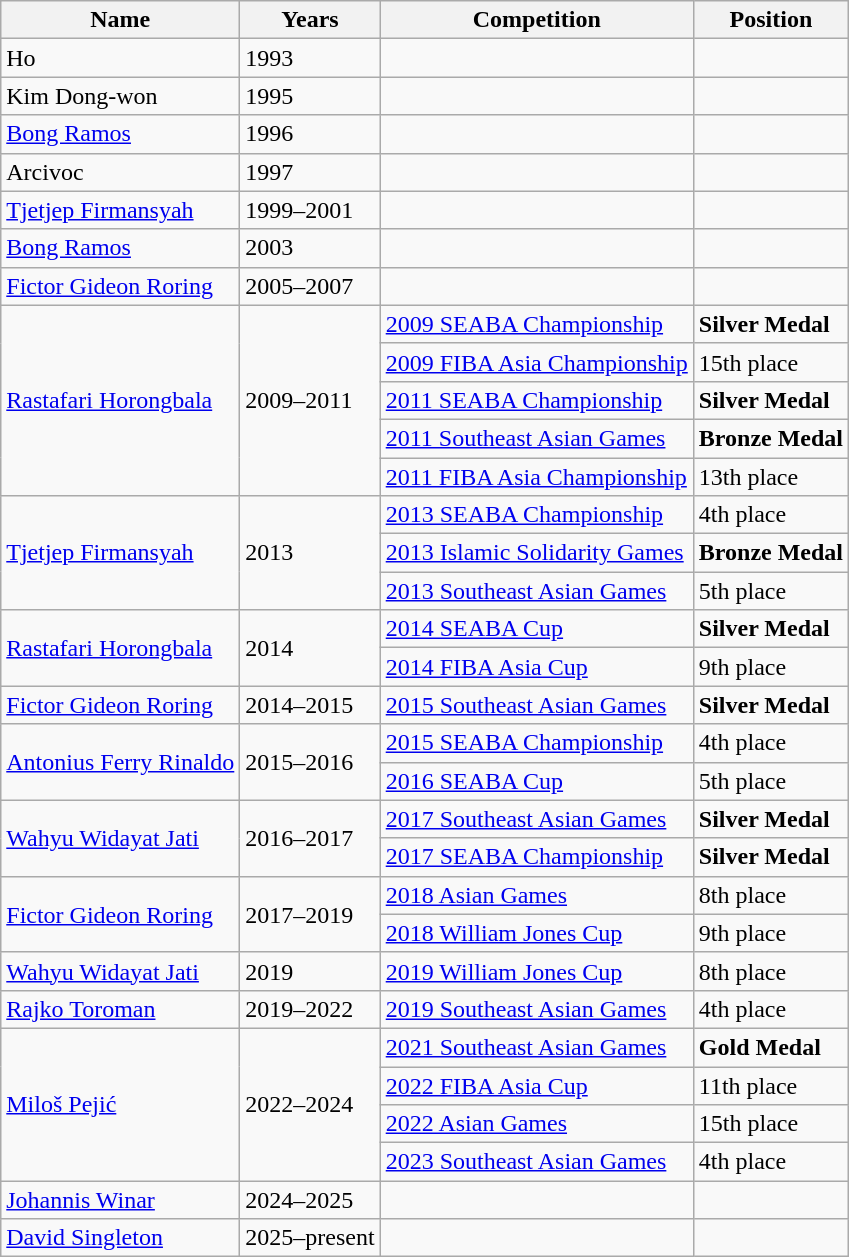<table class="wikitable">
<tr>
<th>Name</th>
<th>Years</th>
<th>Competition</th>
<th>Position</th>
</tr>
<tr>
<td> Ho</td>
<td>1993</td>
<td></td>
<td></td>
</tr>
<tr>
<td> Kim Dong-won</td>
<td>1995</td>
<td></td>
<td></td>
</tr>
<tr>
<td> <a href='#'>Bong Ramos</a></td>
<td>1996</td>
<td></td>
<td></td>
</tr>
<tr>
<td> Arcivoc</td>
<td>1997</td>
<td></td>
<td></td>
</tr>
<tr>
<td> <a href='#'>Tjetjep Firmansyah</a></td>
<td>1999–2001</td>
<td></td>
<td></td>
</tr>
<tr>
<td> <a href='#'>Bong Ramos</a></td>
<td>2003</td>
<td></td>
<td></td>
</tr>
<tr>
<td> <a href='#'>Fictor Gideon Roring</a></td>
<td>2005–2007</td>
<td></td>
<td></td>
</tr>
<tr>
<td rowspan="5"> <a href='#'>Rastafari Horongbala</a></td>
<td rowspan="5">2009–2011</td>
<td><a href='#'>2009 SEABA Championship</a></td>
<td><strong>Silver Medal</strong></td>
</tr>
<tr>
<td><a href='#'>2009 FIBA Asia Championship</a></td>
<td>15th place</td>
</tr>
<tr>
<td><a href='#'>2011 SEABA Championship</a></td>
<td><strong>Silver Medal</strong></td>
</tr>
<tr>
<td><a href='#'>2011 Southeast Asian Games</a></td>
<td><strong>Bronze Medal</strong></td>
</tr>
<tr>
<td><a href='#'>2011 FIBA Asia Championship</a></td>
<td>13th place</td>
</tr>
<tr>
<td rowspan="3"> <a href='#'>Tjetjep Firmansyah</a></td>
<td rowspan="3">2013</td>
<td><a href='#'>2013 SEABA Championship</a></td>
<td>4th place</td>
</tr>
<tr>
<td><a href='#'>2013 Islamic Solidarity Games</a></td>
<td><strong>Bronze Medal</strong></td>
</tr>
<tr>
<td><a href='#'>2013 Southeast Asian Games</a></td>
<td>5th place</td>
</tr>
<tr>
<td rowspan="2"> <a href='#'>Rastafari Horongbala</a></td>
<td rowspan="2">2014</td>
<td><a href='#'>2014 SEABA Cup</a></td>
<td><strong>Silver Medal</strong></td>
</tr>
<tr>
<td><a href='#'>2014 FIBA Asia Cup</a></td>
<td>9th place</td>
</tr>
<tr>
<td> <a href='#'>Fictor Gideon Roring</a></td>
<td>2014–2015</td>
<td><a href='#'>2015 Southeast Asian Games</a></td>
<td><strong>Silver Medal</strong></td>
</tr>
<tr>
<td rowspan="2"> <a href='#'>Antonius Ferry Rinaldo</a></td>
<td rowspan="2">2015–2016</td>
<td><a href='#'>2015 SEABA Championship</a></td>
<td>4th place</td>
</tr>
<tr>
<td><a href='#'>2016 SEABA Cup</a></td>
<td>5th place</td>
</tr>
<tr>
<td rowspan="2"> <a href='#'>Wahyu Widayat Jati</a></td>
<td rowspan="2">2016–2017</td>
<td><a href='#'>2017 Southeast Asian Games</a></td>
<td><strong>Silver Medal</strong></td>
</tr>
<tr>
<td><a href='#'>2017 SEABA Championship</a></td>
<td><strong>Silver Medal</strong></td>
</tr>
<tr>
<td rowspan="2"> <a href='#'>Fictor Gideon Roring</a></td>
<td rowspan="2">2017–2019</td>
<td><a href='#'>2018 Asian Games</a></td>
<td>8th place</td>
</tr>
<tr>
<td><a href='#'>2018 William Jones Cup</a></td>
<td>9th place</td>
</tr>
<tr>
<td> <a href='#'>Wahyu Widayat Jati</a></td>
<td>2019</td>
<td><a href='#'>2019 William Jones Cup</a></td>
<td>8th place</td>
</tr>
<tr>
<td> <a href='#'>Rajko Toroman</a></td>
<td>2019–2022</td>
<td><a href='#'>2019 Southeast Asian Games</a></td>
<td>4th place</td>
</tr>
<tr>
<td rowspan="4"> <a href='#'>Miloš Pejić</a></td>
<td rowspan="4">2022–2024</td>
<td><a href='#'>2021 Southeast Asian Games</a></td>
<td><strong>Gold Medal</strong></td>
</tr>
<tr>
<td><a href='#'>2022 FIBA Asia Cup</a></td>
<td>11th place</td>
</tr>
<tr>
<td><a href='#'>2022 Asian Games</a></td>
<td>15th place</td>
</tr>
<tr>
<td><a href='#'>2023 Southeast Asian Games</a></td>
<td>4th place</td>
</tr>
<tr>
<td> <a href='#'>Johannis Winar</a></td>
<td>2024–2025</td>
<td></td>
<td></td>
</tr>
<tr>
<td> <a href='#'>David Singleton</a></td>
<td>2025–present</td>
<td></td>
<td></td>
</tr>
</table>
